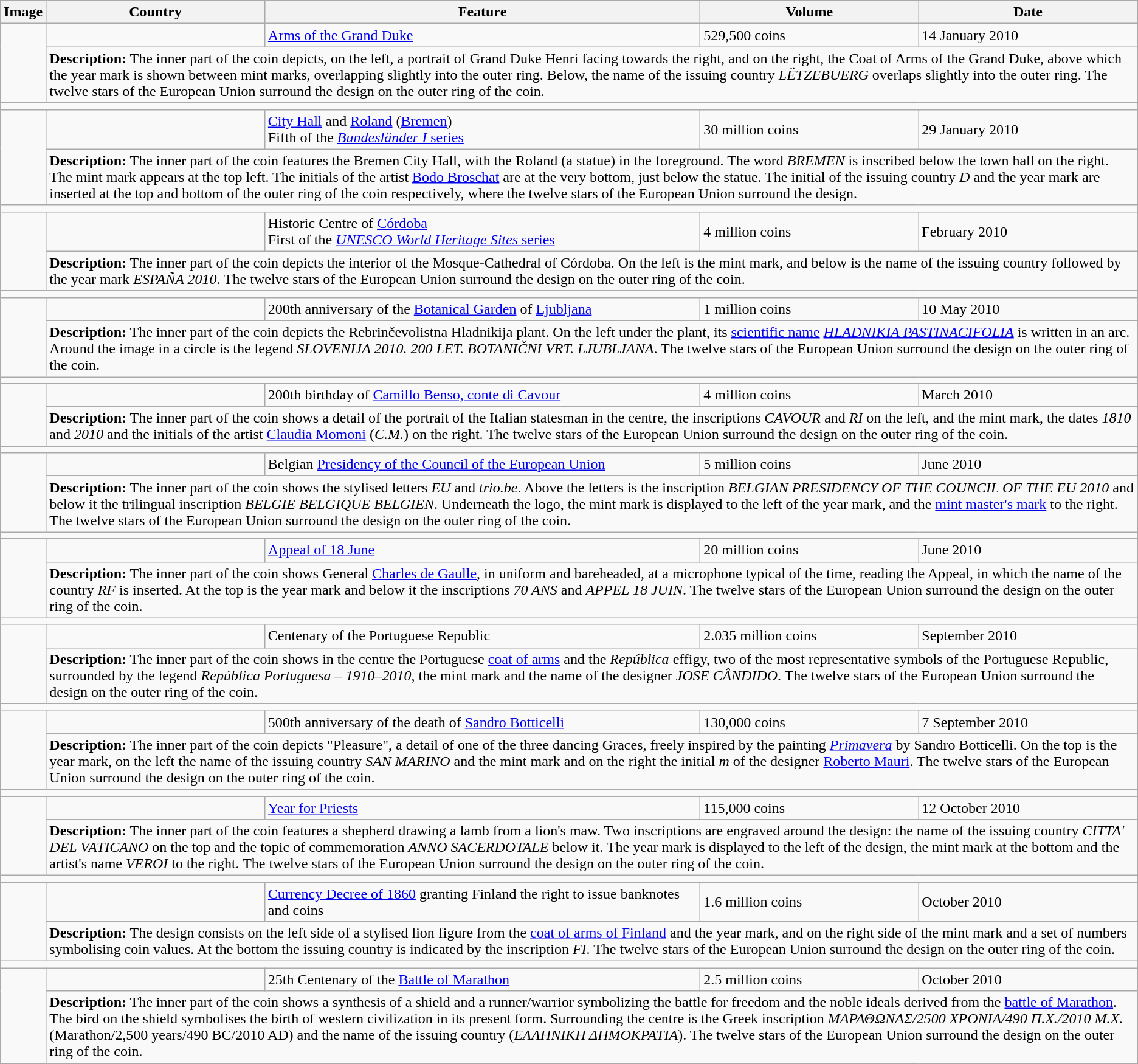<table class="wikitable">
<tr>
<th>Image</th>
<th>Country</th>
<th>Feature</th>
<th>Volume</th>
<th>Date</th>
</tr>
<tr>
<td style="width:160px;" rowspan="2"></td>
<td style="width:20%;"></td>
<td style="width:40%;"><a href='#'>Arms of the Grand Duke</a></td>
<td style="width:20%;">529,500 coins</td>
<td style="width:20%;">14 January 2010</td>
</tr>
<tr>
<td colspan="5"><strong>Description:</strong> The inner part of the coin depicts, on the left, a portrait of Grand Duke Henri facing towards the right, and on the right, the Coat of Arms of the Grand Duke, above which the year mark is shown between mint marks, overlapping slightly into the outer ring. Below, the name of the issuing country <em>LËTZEBUERG</em> overlaps slightly into the outer ring. The twelve stars of the European Union surround the design on the outer ring of the coin.</td>
</tr>
<tr>
<td colspan="5"></td>
</tr>
<tr>
<td style="width:160px;" rowspan="2"></td>
<td style="width:20%;"></td>
<td style="width:40%;"><a href='#'>City Hall</a> and <a href='#'>Roland</a> (<a href='#'>Bremen</a>)<br>Fifth of the <a href='#'><em>Bundesländer I</em> series</a></td>
<td style="width:20%;">30 million coins</td>
<td style="width:20%;">29 January 2010</td>
</tr>
<tr>
<td colspan="5"><strong>Description:</strong> The inner part of the coin features the Bremen City Hall, with the Roland (a statue) in the foreground. The word <em>BREMEN</em> is inscribed below the town hall on the right. The mint mark appears at the top left. The initials of the artist <a href='#'>Bodo Broschat</a> are at the very bottom, just below the statue. The initial of the issuing country <em>D</em> and the year mark are inserted at the top and bottom of the outer ring of the coin respectively, where the twelve stars of the European Union surround the design.</td>
</tr>
<tr>
<td colspan="5"></td>
</tr>
<tr>
<td style="width:160px;" rowspan="2"></td>
<td style="width:20%;"></td>
<td style="width:40%;">Historic Centre of <a href='#'>Córdoba</a><br>First of the <a href='#'><em>UNESCO World Heritage Sites</em> series</a></td>
<td style="width:20%;">4 million coins</td>
<td style="width:20%;">February 2010</td>
</tr>
<tr>
<td colspan="5"><strong>Description:</strong> The inner part of the coin depicts the interior of the Mosque-Cathedral of Córdoba. On the left is the mint mark, and below is the name of the issuing country followed by the year mark <em>ESPAÑA 2010</em>. The twelve stars of the European Union surround the design on the outer ring of the coin.</td>
</tr>
<tr>
<td colspan="5"></td>
</tr>
<tr>
<td style="width:160px;" rowspan="2"></td>
<td style="width:20%;"></td>
<td style="width:40%;">200th anniversary of the <a href='#'>Botanical Garden</a> of <a href='#'>Ljubljana</a></td>
<td style="width:20%;">1 million coins</td>
<td style="width:20%;">10 May 2010</td>
</tr>
<tr>
<td colspan="5"><strong>Description:</strong> The inner part of the coin depicts the Rebrinčevolistna Hladnikija plant. On the left under the plant, its <a href='#'>scientific name</a> <em><a href='#'>HLADNIKIA PASTINACIFOLIA</a></em> is written in an arc. Around the image in a circle is the legend <em>SLOVENIJA 2010. 200 LET. BOTANIČNI VRT. LJUBLJANA</em>. The twelve stars of the European Union surround the design on the outer ring of the coin.</td>
</tr>
<tr>
<td colspan="5"></td>
</tr>
<tr>
<td style="width:160px;" rowspan="2"></td>
<td style="width:20%;"></td>
<td style="width:40%;">200th birthday of <a href='#'>Camillo Benso, conte di Cavour</a></td>
<td style="width:20%;">4 million coins</td>
<td style="width:20%;">March 2010</td>
</tr>
<tr>
<td colspan="5"><strong>Description:</strong> The inner part of the coin shows a detail of the portrait of the Italian statesman in the centre, the inscriptions <em>CAVOUR</em> and <em>RI</em> on the left, and the mint mark, the dates <em>1810</em> and <em>2010</em> and the initials of the artist <a href='#'>Claudia Momoni</a> (<em>C.M.</em>) on the right. The twelve stars of the European Union surround the design on the outer ring of the coin.</td>
</tr>
<tr>
<td colspan="5"></td>
</tr>
<tr>
<td style="width:160px;" rowspan="2"></td>
<td style="width:20%;"></td>
<td style="width:40%;">Belgian <a href='#'>Presidency of the Council of the European Union</a></td>
<td style="width:20%;">5 million coins</td>
<td style="width:20%;">June 2010</td>
</tr>
<tr>
<td colspan="5"><strong>Description:</strong> The inner part of the coin shows the stylised letters <em>EU</em> and <em>trio.be</em>. Above the letters is the inscription <em>BELGIAN PRESIDENCY OF THE COUNCIL OF THE EU 2010</em> and below it the trilingual inscription <em>BELGIE BELGIQUE BELGIEN</em>. Underneath the logo, the mint mark is displayed to the left of the year mark, and the <a href='#'>mint master's mark</a> to the right. The twelve stars of the European Union surround the design on the outer ring of the coin.</td>
</tr>
<tr>
<td colspan="5"></td>
</tr>
<tr>
<td style="width:160px;" rowspan="2"></td>
<td style="width:20%;"></td>
<td style="width:40%;"><a href='#'>Appeal of 18 June</a></td>
<td style="width:20%;">20 million coins</td>
<td style="width:20%;">June 2010</td>
</tr>
<tr>
<td colspan="5"><strong>Description:</strong> The inner part of the coin shows General <a href='#'>Charles de Gaulle</a>, in uniform and bareheaded, at a microphone typical of the time, reading the Appeal, in which the name of the country <em>RF</em> is inserted. At the top is the year mark and below it the inscriptions <em>70 ANS</em> and <em>APPEL 18 JUIN</em>. The twelve stars of the European Union surround the design on the outer ring of the coin.</td>
</tr>
<tr>
<td colspan="5"></td>
</tr>
<tr>
<td style="width:160px;" rowspan="2"></td>
<td style="width:20%;"></td>
<td style="width:40%;">Centenary of the Portuguese Republic</td>
<td style="width:20%;">2.035 million coins</td>
<td style="width:20%;">September 2010</td>
</tr>
<tr>
<td colspan="5"><strong>Description:</strong> The inner part of the coin shows in the centre the Portuguese <a href='#'>coat of arms</a> and the <em>República</em> effigy, two of the most representative symbols of the Portuguese Republic, surrounded by the legend <em>República Portuguesa – 1910–2010</em>, the mint mark and the name of the designer <em>JOSE CÂNDIDO</em>. The twelve stars of the European Union surround the design on the outer ring of the coin.</td>
</tr>
<tr>
<td colspan="5"></td>
</tr>
<tr>
<td style="width:160px;" rowspan="2"></td>
<td style="width:20%;"></td>
<td style="width:40%;">500th anniversary of the death of <a href='#'>Sandro Botticelli</a></td>
<td style="width:20%;">130,000 coins</td>
<td style="width:20%;">7 September 2010</td>
</tr>
<tr>
<td colspan="5"><strong>Description:</strong> The inner part of the coin depicts "Pleasure", a detail of one of the three dancing Graces, freely inspired by the painting <a href='#'><em>Primavera</em></a> by Sandro Botticelli. On the top is the year mark, on the left the name of the issuing country <em>SAN MARINO</em> and the mint mark and on the right the initial <em>m</em> of the designer <a href='#'>Roberto Mauri</a>. The twelve stars of the European Union surround the design on the outer ring of the coin.</td>
</tr>
<tr>
<td colspan="5"></td>
</tr>
<tr>
<td style="width:160px;" rowspan="2"></td>
<td style="width:20%;"></td>
<td style="width:40%;"><a href='#'>Year for Priests</a></td>
<td style="width:20%;">115,000 coins</td>
<td style="width:20%;">12 October 2010</td>
</tr>
<tr>
<td colspan="5"><strong>Description:</strong> The inner part of the coin features a shepherd drawing a lamb from a lion's maw. Two inscriptions are engraved around the design: the name of the issuing country <em>CITTA' DEL VATICANO</em> on the top and the topic of commemoration <em>ANNO SACERDOTALE</em> below it. The year mark is displayed to the left of the design, the mint mark at the bottom and the artist's name <em>VEROI</em> to the right. The twelve stars of the European Union surround the design on the outer ring of the coin.</td>
</tr>
<tr>
<td colspan="5"></td>
</tr>
<tr>
<td style="width:160px;" rowspan="2"></td>
<td style="width:20%;"></td>
<td style="width:40%;"><a href='#'>Currency Decree of 1860</a> granting Finland the right to issue banknotes and coins</td>
<td style="width:20%;">1.6 million coins</td>
<td style="width:20%;">October 2010</td>
</tr>
<tr>
<td colspan="5"><strong>Description:</strong> The design consists on the left side of a stylised lion figure from the <a href='#'>coat of arms of Finland</a> and the year mark, and on the right side of the mint mark and a set of numbers symbolising coin values. At the bottom the issuing country is indicated by the inscription <em>FI</em>. The twelve stars of the European Union surround the design on the outer ring of the coin.</td>
</tr>
<tr>
<td colspan="5"></td>
</tr>
<tr>
<td style="width:160px;" rowspan="2"></td>
<td style="width:20%;"></td>
<td style="width:40%;">25th Centenary of the <a href='#'>Battle of Marathon</a></td>
<td style="width:20%;">2.5 million coins</td>
<td style="width:20%;">October 2010</td>
</tr>
<tr>
<td colspan="5"><strong>Description:</strong> The inner part of the coin shows a synthesis of a shield and a runner/warrior symbolizing the battle for freedom and the noble ideals derived from the <a href='#'>battle of Marathon</a>. The bird on the shield symbolises the birth of western civilization in its present form. Surrounding the centre is the Greek inscription <em>ΜΑΡΑΘΩΝΑΣ/2500 ΧΡΟΝΙΑ/490 Π.Χ./2010 Μ.Χ.</em> (Marathon/2,500 years/490 BC/2010 AD) and the name of the issuing country (<em>ΕΛΛΗΝΙΚΗ ΔΗΜΟΚΡΑΤΙΑ</em>). The twelve stars of the European Union surround the design on the outer ring of the coin.</td>
</tr>
</table>
